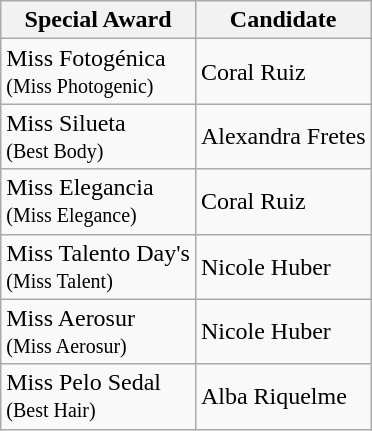<table class="wikitable">
<tr>
<th>Special Award</th>
<th>Candidate</th>
</tr>
<tr>
<td>Miss Fotogénica <br><small>(Miss Photogenic)</small></td>
<td>Coral Ruiz</td>
</tr>
<tr>
<td>Miss Silueta <br><small>(Best Body)</small></td>
<td>Alexandra Fretes</td>
</tr>
<tr>
<td>Miss Elegancia <br><small>(Miss Elegance)</small></td>
<td>Coral Ruiz</td>
</tr>
<tr>
<td>Miss Talento Day's <br><small>(Miss Talent)</small></td>
<td>Nicole Huber</td>
</tr>
<tr>
<td>Miss Aerosur <br><small>(Miss Aerosur)</small></td>
<td>Nicole Huber</td>
</tr>
<tr>
<td>Miss Pelo Sedal <br><small>(Best Hair)</small></td>
<td>Alba Riquelme</td>
</tr>
</table>
